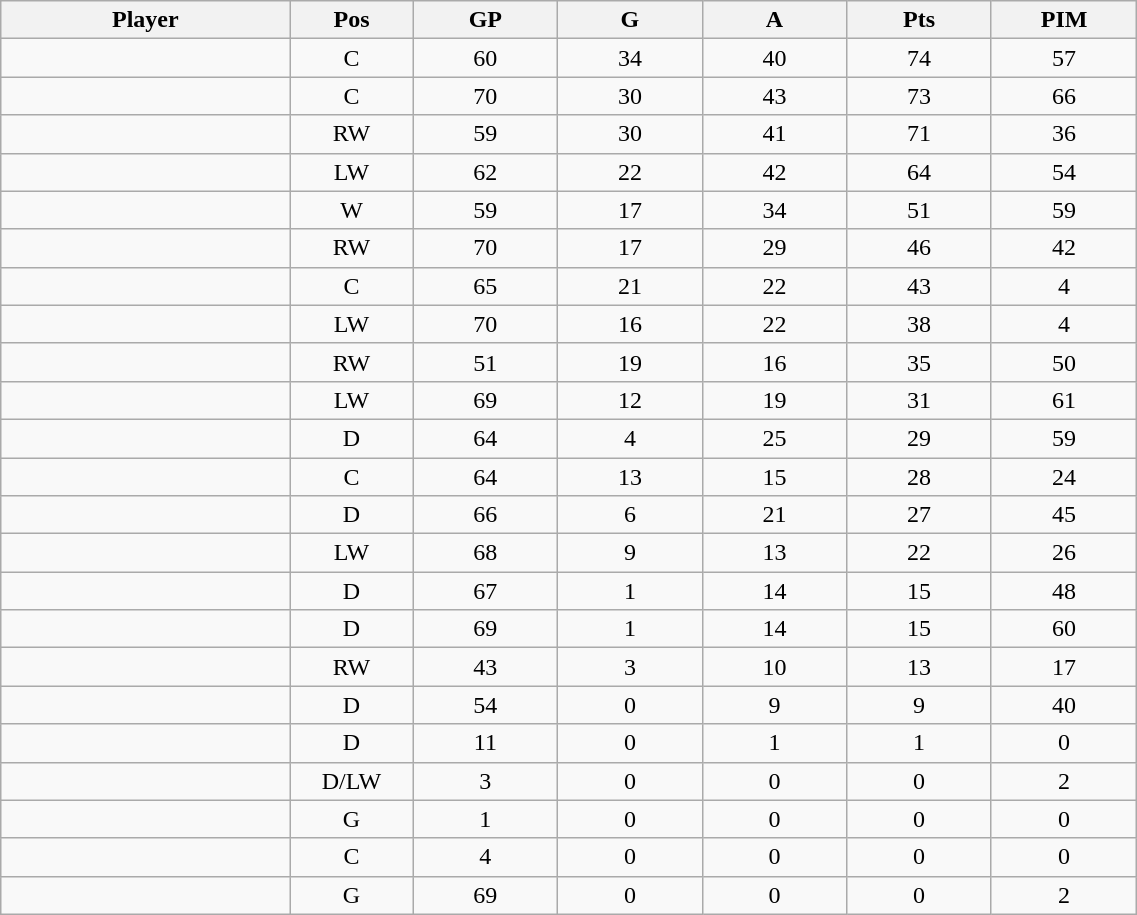<table class="wikitable sortable" width="60%">
<tr ALIGN="center">
<th bgcolor="#DDDDFF" width="10%">Player</th>
<th bgcolor="#DDDDFF" width="3%" title="Position">Pos</th>
<th bgcolor="#DDDDFF" width="5%" title="Games played">GP</th>
<th bgcolor="#DDDDFF" width="5%" title="Goals">G</th>
<th bgcolor="#DDDDFF" width="5%" title="Assists">A</th>
<th bgcolor="#DDDDFF" width="5%" title="Points">Pts</th>
<th bgcolor="#DDDDFF" width="5%" title="Penalties in Minutes">PIM</th>
</tr>
<tr align="center">
<td align="right"></td>
<td>C</td>
<td>60</td>
<td>34</td>
<td>40</td>
<td>74</td>
<td>57</td>
</tr>
<tr align="center">
<td align="right"></td>
<td>C</td>
<td>70</td>
<td>30</td>
<td>43</td>
<td>73</td>
<td>66</td>
</tr>
<tr align="center">
<td align="right"></td>
<td>RW</td>
<td>59</td>
<td>30</td>
<td>41</td>
<td>71</td>
<td>36</td>
</tr>
<tr align="center">
<td align="right"></td>
<td>LW</td>
<td>62</td>
<td>22</td>
<td>42</td>
<td>64</td>
<td>54</td>
</tr>
<tr align="center">
<td align="right"></td>
<td>W</td>
<td>59</td>
<td>17</td>
<td>34</td>
<td>51</td>
<td>59</td>
</tr>
<tr align="center">
<td align="right"></td>
<td>RW</td>
<td>70</td>
<td>17</td>
<td>29</td>
<td>46</td>
<td>42</td>
</tr>
<tr align="center">
<td align="right"></td>
<td>C</td>
<td>65</td>
<td>21</td>
<td>22</td>
<td>43</td>
<td>4</td>
</tr>
<tr align="center">
<td align="right"></td>
<td>LW</td>
<td>70</td>
<td>16</td>
<td>22</td>
<td>38</td>
<td>4</td>
</tr>
<tr align="center">
<td align="right"></td>
<td>RW</td>
<td>51</td>
<td>19</td>
<td>16</td>
<td>35</td>
<td>50</td>
</tr>
<tr align="center">
<td align="right"></td>
<td>LW</td>
<td>69</td>
<td>12</td>
<td>19</td>
<td>31</td>
<td>61</td>
</tr>
<tr align="center">
<td align="right"></td>
<td>D</td>
<td>64</td>
<td>4</td>
<td>25</td>
<td>29</td>
<td>59</td>
</tr>
<tr align="center">
<td align="right"></td>
<td>C</td>
<td>64</td>
<td>13</td>
<td>15</td>
<td>28</td>
<td>24</td>
</tr>
<tr align="center">
<td align="right"></td>
<td>D</td>
<td>66</td>
<td>6</td>
<td>21</td>
<td>27</td>
<td>45</td>
</tr>
<tr align="center">
<td align="right"></td>
<td>LW</td>
<td>68</td>
<td>9</td>
<td>13</td>
<td>22</td>
<td>26</td>
</tr>
<tr align="center">
<td align="right"></td>
<td>D</td>
<td>67</td>
<td>1</td>
<td>14</td>
<td>15</td>
<td>48</td>
</tr>
<tr align="center">
<td align="right"></td>
<td>D</td>
<td>69</td>
<td>1</td>
<td>14</td>
<td>15</td>
<td>60</td>
</tr>
<tr align="center">
<td align="right"></td>
<td>RW</td>
<td>43</td>
<td>3</td>
<td>10</td>
<td>13</td>
<td>17</td>
</tr>
<tr align="center">
<td align="right"></td>
<td>D</td>
<td>54</td>
<td>0</td>
<td>9</td>
<td>9</td>
<td>40</td>
</tr>
<tr align="center">
<td align="right"></td>
<td>D</td>
<td>11</td>
<td>0</td>
<td>1</td>
<td>1</td>
<td>0</td>
</tr>
<tr align="center">
<td align="right"></td>
<td>D/LW</td>
<td>3</td>
<td>0</td>
<td>0</td>
<td>0</td>
<td>2</td>
</tr>
<tr align="center">
<td align="right"></td>
<td>G</td>
<td>1</td>
<td>0</td>
<td>0</td>
<td>0</td>
<td>0</td>
</tr>
<tr align="center">
<td align="right"></td>
<td>C</td>
<td>4</td>
<td>0</td>
<td>0</td>
<td>0</td>
<td>0</td>
</tr>
<tr align="center">
<td align="right"></td>
<td>G</td>
<td>69</td>
<td>0</td>
<td>0</td>
<td>0</td>
<td>2</td>
</tr>
</table>
